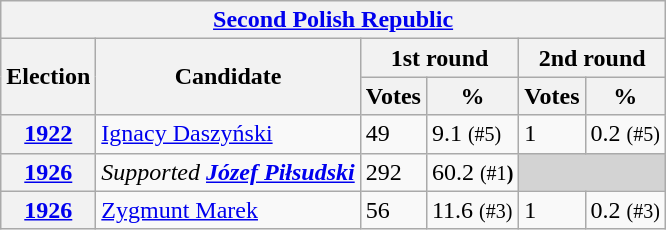<table class=wikitable>
<tr>
<th colspan="6" align="center"><a href='#'>Second Polish Republic</a></th>
</tr>
<tr>
<th rowspan=2>Election</th>
<th rowspan=2>Candidate</th>
<th colspan=2>1st round</th>
<th colspan=2>2nd round</th>
</tr>
<tr>
<th>Votes</th>
<th>%</th>
<th>Votes</th>
<th>%</th>
</tr>
<tr>
<th><a href='#'>1922</a></th>
<td><a href='#'>Ignacy Daszyński</a></td>
<td>49</td>
<td>9.1 <small>(#5)</small></td>
<td>1</td>
<td>0.2 <small>(#5)</small></td>
</tr>
<tr>
<th><a href='#'>1926</a></th>
<td><em>Supported <strong><a href='#'>Józef Piłsudski</a><strong><em></td>
<td>292</td>
<td>60.2 <small>(</strong>#1<strong>)</small></td>
<td colspan="2" style="background:lightgrey;"></td>
</tr>
<tr>
<th><a href='#'>1926</a></th>
<td><a href='#'>Zygmunt Marek</a></td>
<td>56</td>
<td>11.6 <small>(#3)</small></td>
<td>1</td>
<td>0.2 <small>(#3)</small></td>
</tr>
</table>
